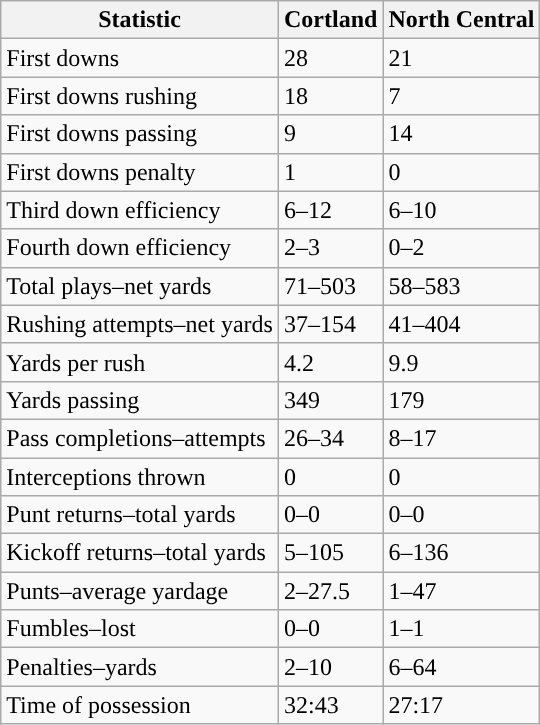<table class="wikitable">
<tr>
<th>Statistic</th>
<th><strong>Cortland</strong></th>
<th><strong>North Central</strong></th>
</tr>
<tr>
<td>First downs</td>
<td>28</td>
<td>21</td>
</tr>
<tr>
<td>First downs rushing</td>
<td>18</td>
<td>7</td>
</tr>
<tr>
<td>First downs passing</td>
<td>9</td>
<td>14</td>
</tr>
<tr>
<td>First downs penalty</td>
<td>1</td>
<td>0</td>
</tr>
<tr>
<td>Third down efficiency</td>
<td>6–12</td>
<td>6–10</td>
</tr>
<tr>
<td>Fourth down efficiency</td>
<td>2–3</td>
<td>0–2</td>
</tr>
<tr>
<td>Total plays–net yards</td>
<td>71–503</td>
<td>58–583</td>
</tr>
<tr>
<td>Rushing attempts–net yards</td>
<td>37–154</td>
<td>41–404</td>
</tr>
<tr>
<td>Yards per rush</td>
<td>4.2</td>
<td>9.9</td>
</tr>
<tr>
<td>Yards passing</td>
<td>349</td>
<td>179</td>
</tr>
<tr>
<td>Pass completions–attempts</td>
<td>26–34</td>
<td>8–17</td>
</tr>
<tr>
<td>Interceptions thrown</td>
<td>0</td>
<td>0</td>
</tr>
<tr>
<td>Punt returns–total yards</td>
<td>0–0</td>
<td>0–0</td>
</tr>
<tr>
<td>Kickoff returns–total yards</td>
<td>5–105</td>
<td>6–136</td>
</tr>
<tr>
<td>Punts–average yardage</td>
<td>2–27.5</td>
<td>1–47</td>
</tr>
<tr>
<td>Fumbles–lost</td>
<td>0–0</td>
<td>1–1</td>
</tr>
<tr>
<td>Penalties–yards</td>
<td>2–10</td>
<td>6–64</td>
</tr>
<tr>
<td>Time of possession</td>
<td>32:43</td>
<td>27:17</td>
</tr>
</table>
